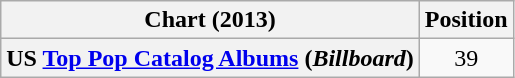<table class="wikitable plainrowheaders" style="text-align:center;">
<tr>
<th scope="col">Chart (2013)</th>
<th scope="col">Position</th>
</tr>
<tr>
<th scope="row">US <a href='#'>Top Pop Catalog Albums</a> (<em>Billboard</em>)</th>
<td>39</td>
</tr>
</table>
